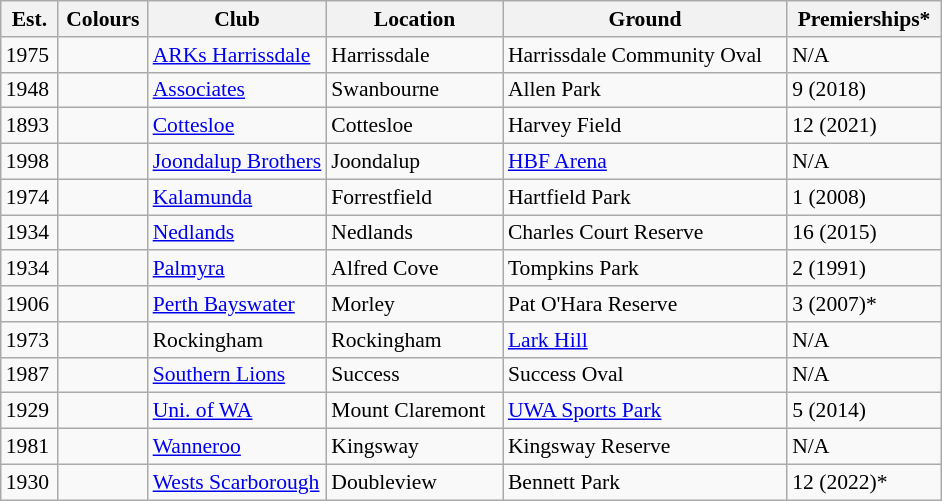<table class="wikitable sortable" style="text-align:left;font-size:90%;">
<tr>
<th>Est.</th>
<th>Colours</th>
<th width="19%" scope="col">Club</th>
<th class="">Location</th>
<th>Ground</th>
<th>Premierships*</th>
</tr>
<tr>
<td>1975</td>
<td align="center"></td>
<td><a href='#'>ARKs Harrissdale</a></td>
<td>Harrissdale</td>
<td>Harrissdale Community Oval</td>
<td>N/A</td>
</tr>
<tr>
<td>1948</td>
<td align="center"></td>
<td><a href='#'>Associates</a></td>
<td>Swanbourne</td>
<td>Allen Park</td>
<td>9 (2018)</td>
</tr>
<tr>
<td>1893</td>
<td align="center"></td>
<td><a href='#'>Cottesloe</a></td>
<td>Cottesloe</td>
<td>Harvey Field</td>
<td>12 (2021)</td>
</tr>
<tr>
<td>1998</td>
<td align="center"></td>
<td><a href='#'>Joondalup Brothers</a></td>
<td>Joondalup</td>
<td><a href='#'>HBF Arena</a></td>
<td>N/A</td>
</tr>
<tr>
<td>1974</td>
<td align="center"></td>
<td><a href='#'>Kalamunda</a></td>
<td>Forrestfield</td>
<td>Hartfield Park</td>
<td>1 (2008)</td>
</tr>
<tr>
<td>1934</td>
<td align="center"></td>
<td><a href='#'>Nedlands</a></td>
<td>Nedlands</td>
<td>Charles Court Reserve</td>
<td>16 (2015)</td>
</tr>
<tr>
<td>1934</td>
<td align="center"></td>
<td><a href='#'>Palmyra</a></td>
<td>Alfred Cove</td>
<td>Tompkins Park</td>
<td>2 (1991)</td>
</tr>
<tr>
<td>1906</td>
<td align="center"></td>
<td><a href='#'>Perth Bayswater</a></td>
<td>Morley</td>
<td>Pat O'Hara Reserve</td>
<td>3 (2007)*</td>
</tr>
<tr>
<td>1973</td>
<td align="center"></td>
<td>Rockingham</td>
<td>Rockingham</td>
<td><a href='#'>Lark Hill</a></td>
<td>N/A</td>
</tr>
<tr>
<td>1987</td>
<td align="center"></td>
<td><a href='#'>Southern Lions</a></td>
<td>Success</td>
<td>Success Oval</td>
<td>N/A</td>
</tr>
<tr>
<td>1929</td>
<td align="center"></td>
<td><a href='#'>Uni. of WA</a></td>
<td>Mount Claremont</td>
<td><a href='#'>UWA Sports Park</a></td>
<td>5 (2014)</td>
</tr>
<tr>
<td>1981</td>
<td align="center"></td>
<td><a href='#'>Wanneroo</a></td>
<td>Kingsway</td>
<td>Kingsway Reserve</td>
<td>N/A</td>
</tr>
<tr>
<td>1930</td>
<td align="center"></td>
<td><a href='#'>Wests Scarborough</a></td>
<td>Doubleview</td>
<td>Bennett Park</td>
<td>12 (2022)*</td>
</tr>
</table>
